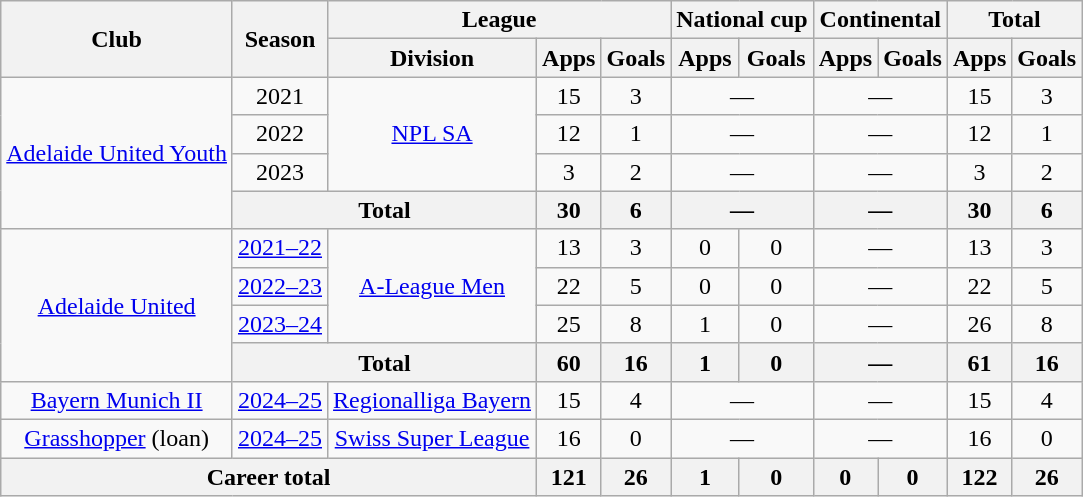<table class="wikitable" style="text-align:center">
<tr>
<th rowspan="2">Club</th>
<th rowspan="2">Season</th>
<th colspan="3">League</th>
<th colspan="2">National cup</th>
<th colspan="2">Continental</th>
<th colspan="2">Total</th>
</tr>
<tr>
<th>Division</th>
<th>Apps</th>
<th>Goals</th>
<th>Apps</th>
<th>Goals</th>
<th>Apps</th>
<th>Goals</th>
<th>Apps</th>
<th>Goals</th>
</tr>
<tr>
<td rowspan="4"><a href='#'>Adelaide United Youth</a></td>
<td>2021</td>
<td rowspan="3"><a href='#'>NPL SA</a></td>
<td>15</td>
<td>3</td>
<td colspan="2">—</td>
<td colspan="2">—</td>
<td>15</td>
<td>3</td>
</tr>
<tr>
<td>2022</td>
<td>12</td>
<td>1</td>
<td colspan="2">—</td>
<td colspan="2">—</td>
<td>12</td>
<td>1</td>
</tr>
<tr>
<td>2023</td>
<td>3</td>
<td>2</td>
<td colspan="2">—</td>
<td colspan="2">—</td>
<td>3</td>
<td>2</td>
</tr>
<tr>
<th colspan="2">Total</th>
<th>30</th>
<th>6</th>
<th colspan="2">—</th>
<th colspan="2">—</th>
<th>30</th>
<th>6</th>
</tr>
<tr>
<td rowspan="4"><a href='#'>Adelaide United</a></td>
<td><a href='#'>2021–22</a></td>
<td rowspan="3"><a href='#'>A-League Men</a></td>
<td>13</td>
<td>3</td>
<td>0</td>
<td>0</td>
<td colspan="2">—</td>
<td>13</td>
<td>3</td>
</tr>
<tr>
<td><a href='#'>2022–23</a></td>
<td>22</td>
<td>5</td>
<td>0</td>
<td>0</td>
<td colspan="2">—</td>
<td>22</td>
<td>5</td>
</tr>
<tr>
<td><a href='#'>2023–24</a></td>
<td>25</td>
<td>8</td>
<td>1</td>
<td>0</td>
<td colspan="2">—</td>
<td>26</td>
<td>8</td>
</tr>
<tr>
<th colspan="2">Total</th>
<th>60</th>
<th>16</th>
<th>1</th>
<th>0</th>
<th colspan="2">—</th>
<th>61</th>
<th>16</th>
</tr>
<tr>
<td><a href='#'>Bayern Munich II</a></td>
<td><a href='#'>2024–25</a></td>
<td><a href='#'>Regionalliga Bayern</a></td>
<td>15</td>
<td>4</td>
<td colspan="2">—</td>
<td colspan="2">—</td>
<td>15</td>
<td>4</td>
</tr>
<tr>
<td><a href='#'>Grasshopper</a> (loan)</td>
<td><a href='#'>2024–25</a></td>
<td><a href='#'>Swiss Super League</a></td>
<td>16</td>
<td>0</td>
<td colspan="2">—</td>
<td colspan="2">—</td>
<td>16</td>
<td>0</td>
</tr>
<tr>
<th colspan="3">Career total</th>
<th>121</th>
<th>26</th>
<th>1</th>
<th>0</th>
<th>0</th>
<th>0</th>
<th>122</th>
<th>26</th>
</tr>
</table>
